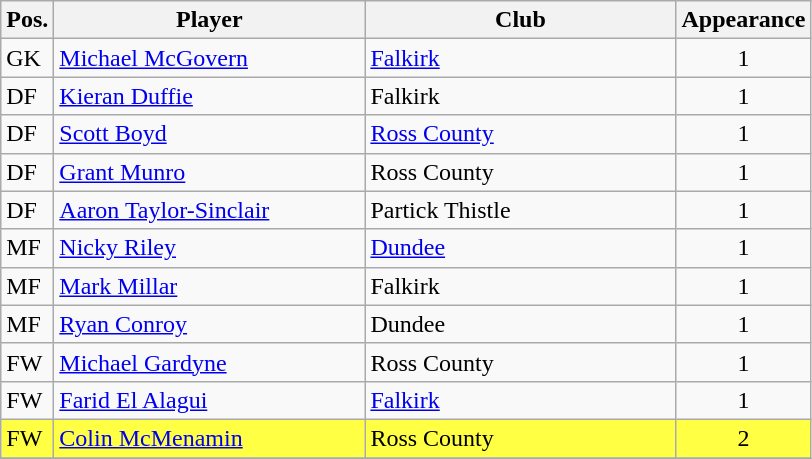<table class="wikitable">
<tr>
<th>Pos.</th>
<th>Player</th>
<th>Club</th>
<th>Appearance</th>
</tr>
<tr>
<td>GK</td>
<td style="width:200px;"><a href='#'>Michael McGovern</a></td>
<td style="width:200px;"><a href='#'>Falkirk</a></td>
<td align="center">1</td>
</tr>
<tr>
<td>DF</td>
<td><a href='#'>Kieran Duffie</a></td>
<td>Falkirk</td>
<td align="center">1</td>
</tr>
<tr>
<td>DF</td>
<td><a href='#'>Scott Boyd</a></td>
<td><a href='#'>Ross County</a></td>
<td align="center">1</td>
</tr>
<tr>
<td>DF</td>
<td><a href='#'>Grant Munro</a></td>
<td>Ross County</td>
<td align="center">1</td>
</tr>
<tr>
<td>DF</td>
<td><a href='#'>Aaron Taylor-Sinclair</a></td>
<td>Partick Thistle</td>
<td align="center">1</td>
</tr>
<tr>
<td>MF</td>
<td><a href='#'>Nicky Riley</a></td>
<td><a href='#'>Dundee</a></td>
<td align="center">1</td>
</tr>
<tr>
<td>MF</td>
<td><a href='#'>Mark Millar</a></td>
<td>Falkirk</td>
<td align="center">1</td>
</tr>
<tr>
<td>MF</td>
<td><a href='#'>Ryan Conroy</a></td>
<td>Dundee</td>
<td align="center">1</td>
</tr>
<tr>
<td>FW</td>
<td><a href='#'>Michael Gardyne</a></td>
<td>Ross County</td>
<td align="center">1</td>
</tr>
<tr>
<td>FW</td>
<td><a href='#'>Farid El Alagui</a></td>
<td><a href='#'>Falkirk</a></td>
<td align="center">1</td>
</tr>
<tr style="background:#ffff44;">
<td>FW</td>
<td><a href='#'>Colin McMenamin</a> </td>
<td>Ross County</td>
<td align="center">2</td>
</tr>
<tr>
</tr>
</table>
